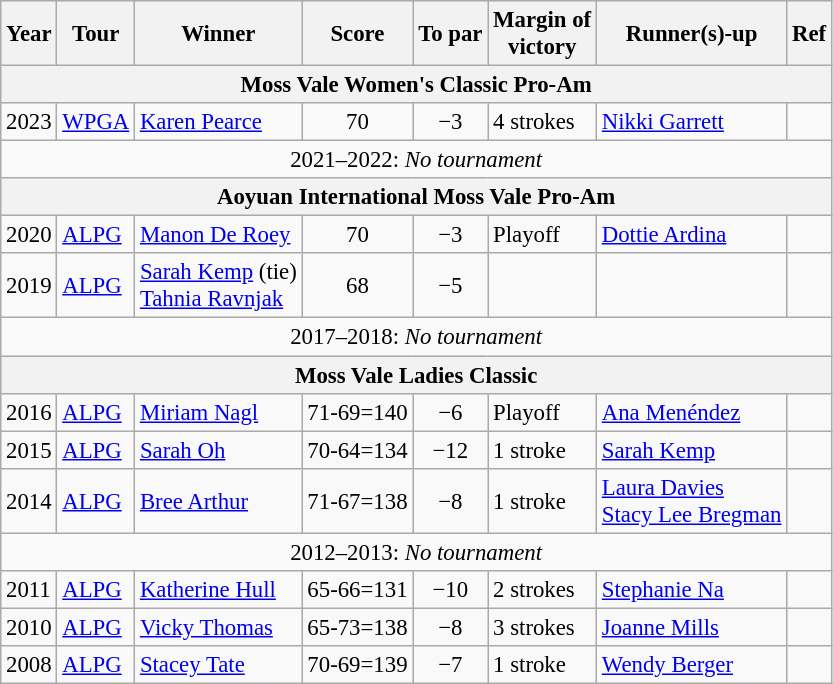<table class=wikitable style="font-size:95%">
<tr>
<th>Year</th>
<th>Tour</th>
<th>Winner</th>
<th>Score</th>
<th>To par</th>
<th>Margin of<br>victory</th>
<th>Runner(s)-up</th>
<th>Ref</th>
</tr>
<tr>
<th colspan=8>Moss Vale Women's Classic Pro-Am</th>
</tr>
<tr>
<td>2023</td>
<td><a href='#'>WPGA</a></td>
<td> <a href='#'>Karen Pearce</a></td>
<td align=center>70</td>
<td align=center>−3</td>
<td align=left>4 strokes</td>
<td> <a href='#'>Nikki Garrett</a></td>
<td></td>
</tr>
<tr>
<td colspan=8 align=center>2021–2022: <em>No tournament</em></td>
</tr>
<tr>
<th colspan=8>Aoyuan International Moss Vale Pro-Am</th>
</tr>
<tr>
<td>2020</td>
<td><a href='#'>ALPG</a></td>
<td> <a href='#'>Manon De Roey</a></td>
<td align=center>70</td>
<td align=center>−3</td>
<td align=left>Playoff</td>
<td> <a href='#'>Dottie Ardina</a></td>
<td></td>
</tr>
<tr>
<td>2019</td>
<td><a href='#'>ALPG</a></td>
<td> <a href='#'>Sarah Kemp</a> (tie)<br> <a href='#'>Tahnia Ravnjak</a></td>
<td align=center>68</td>
<td align=center>−5</td>
<td></td>
<td></td>
<td></td>
</tr>
<tr>
<td colspan=8 align=center>2017–2018: <em>No tournament</em></td>
</tr>
<tr>
<th colspan=8>Moss Vale Ladies Classic</th>
</tr>
<tr>
<td>2016</td>
<td><a href='#'>ALPG</a></td>
<td> <a href='#'>Miriam Nagl</a></td>
<td align=center>71-69=140</td>
<td align=center>−6</td>
<td align=left>Playoff</td>
<td> <a href='#'>Ana Menéndez</a></td>
<td></td>
</tr>
<tr>
<td>2015</td>
<td><a href='#'>ALPG</a></td>
<td> <a href='#'>Sarah Oh</a></td>
<td align=center>70-64=134</td>
<td align=center>−12</td>
<td align=left>1 stroke</td>
<td> <a href='#'>Sarah Kemp</a></td>
<td></td>
</tr>
<tr>
<td>2014</td>
<td><a href='#'>ALPG</a></td>
<td> <a href='#'>Bree Arthur</a></td>
<td align=center>71-67=138</td>
<td align=center>−8</td>
<td align=left>1 stroke</td>
<td> <a href='#'>Laura Davies</a><br> <a href='#'>Stacy Lee Bregman</a></td>
<td></td>
</tr>
<tr>
<td colspan=8 align=center>2012–2013: <em>No tournament</em></td>
</tr>
<tr>
<td>2011</td>
<td><a href='#'>ALPG</a></td>
<td> <a href='#'>Katherine Hull</a></td>
<td align=center>65-66=131</td>
<td align=center>−10</td>
<td align=left>2 strokes</td>
<td> <a href='#'>Stephanie Na</a></td>
<td></td>
</tr>
<tr>
<td>2010</td>
<td><a href='#'>ALPG</a></td>
<td> <a href='#'>Vicky Thomas</a></td>
<td align=center>65-73=138</td>
<td align=center>−8</td>
<td align=left>3 strokes</td>
<td> <a href='#'>Joanne Mills</a></td>
<td></td>
</tr>
<tr>
<td>2008</td>
<td><a href='#'>ALPG</a></td>
<td> <a href='#'>Stacey Tate</a></td>
<td align=center>70-69=139</td>
<td align=center>−7</td>
<td align=left>1 stroke</td>
<td> <a href='#'>Wendy Berger</a></td>
<td></td>
</tr>
</table>
